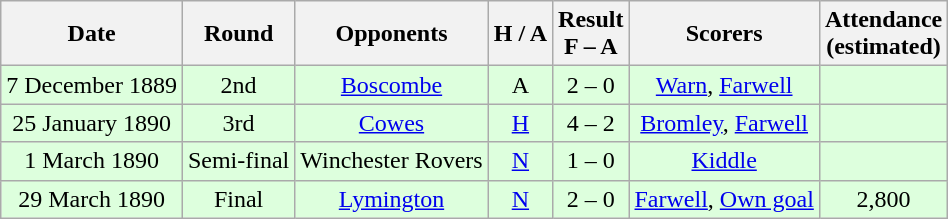<table class="wikitable" style="text-align:center">
<tr>
<th>Date</th>
<th>Round</th>
<th>Opponents</th>
<th>H / A</th>
<th>Result<br>F – A</th>
<th>Scorers</th>
<th>Attendance<br>(estimated)</th>
</tr>
<tr bgcolor="#ddffdd">
<td>7 December 1889</td>
<td>2nd</td>
<td><a href='#'>Boscombe</a></td>
<td>A</td>
<td>2 – 0</td>
<td><a href='#'>Warn</a>, <a href='#'>Farwell</a></td>
<td></td>
</tr>
<tr bgcolor="#ddffdd">
<td>25 January 1890</td>
<td>3rd</td>
<td><a href='#'>Cowes</a></td>
<td><a href='#'>H</a></td>
<td>4 – 2</td>
<td><a href='#'>Bromley</a>, <a href='#'>Farwell</a></td>
<td></td>
</tr>
<tr bgcolor="#ddffdd">
<td>1 March 1890</td>
<td>Semi-final</td>
<td>Winchester Rovers</td>
<td><a href='#'>N</a></td>
<td>1 – 0</td>
<td><a href='#'>Kiddle</a></td>
<td></td>
</tr>
<tr bgcolor="#ddffdd">
<td>29 March 1890</td>
<td>Final</td>
<td><a href='#'>Lymington</a></td>
<td><a href='#'>N</a></td>
<td>2 – 0</td>
<td><a href='#'>Farwell</a>, <a href='#'>Own goal</a></td>
<td>2,800</td>
</tr>
</table>
